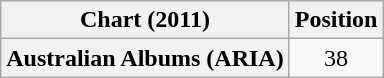<table class="wikitable plainrowheaders">
<tr>
<th scope="col">Chart (2011)</th>
<th scope="col">Position</th>
</tr>
<tr>
<th scope="row">Australian Albums (ARIA)</th>
<td style="text-align:center;">38</td>
</tr>
</table>
